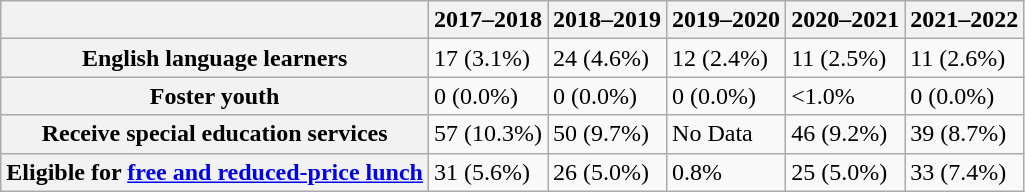<table class="wikitable">
<tr>
<th></th>
<th>2017–2018</th>
<th>2018<strong>–2019</strong></th>
<th>2019<strong>–2020</strong></th>
<th>2020<strong>–2021</strong></th>
<th>2021<strong>–2022</strong></th>
</tr>
<tr>
<th>English language learners</th>
<td>17 (3.1%)</td>
<td>24 (4.6%)</td>
<td>12 (2.4%)</td>
<td>11 (2.5%)</td>
<td>11 (2.6%)</td>
</tr>
<tr>
<th>Foster youth</th>
<td>0 (0.0%)</td>
<td>0 (0.0%)</td>
<td>0 (0.0%)</td>
<td><1.0%</td>
<td>0 (0.0%)</td>
</tr>
<tr>
<th>Receive special education services</th>
<td>57 (10.3%)</td>
<td>50 (9.7%)</td>
<td>No Data</td>
<td>46 (9.2%)</td>
<td>39 (8.7%)</td>
</tr>
<tr>
<th>Eligible for <a href='#'>free and reduced-price lunch</a></th>
<td>31 (5.6%)</td>
<td>26 (5.0%)</td>
<td>0.8%</td>
<td>25 (5.0%)</td>
<td>33 (7.4%)</td>
</tr>
</table>
